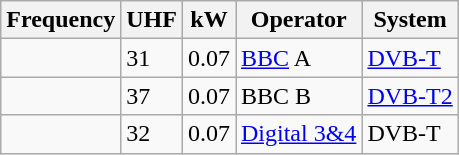<table class="wikitable sortable">
<tr>
<th>Frequency</th>
<th>UHF</th>
<th>kW</th>
<th>Operator</th>
<th>System</th>
</tr>
<tr>
<td></td>
<td>31</td>
<td>0.07</td>
<td><a href='#'>BBC</a> A</td>
<td><a href='#'>DVB-T</a></td>
</tr>
<tr>
<td></td>
<td>37</td>
<td>0.07</td>
<td>BBC B</td>
<td><a href='#'>DVB-T2</a></td>
</tr>
<tr>
<td></td>
<td>32</td>
<td>0.07</td>
<td><a href='#'>Digital 3&4</a></td>
<td>DVB-T</td>
</tr>
</table>
